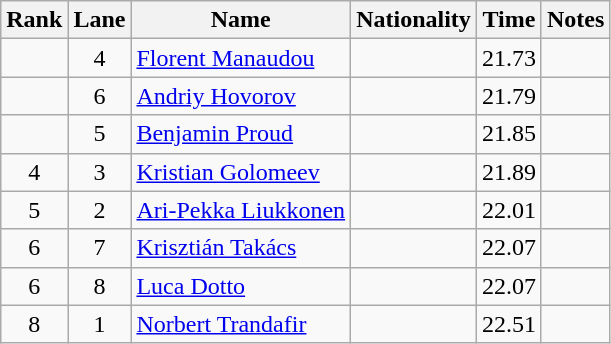<table class="wikitable sortable" style="text-align:center">
<tr>
<th>Rank</th>
<th>Lane</th>
<th>Name</th>
<th>Nationality</th>
<th>Time</th>
<th>Notes</th>
</tr>
<tr>
<td></td>
<td>4</td>
<td align=left><a href='#'>Florent Manaudou</a></td>
<td align=left></td>
<td>21.73</td>
<td></td>
</tr>
<tr>
<td></td>
<td>6</td>
<td align=left><a href='#'>Andriy Hovorov</a></td>
<td align=left></td>
<td>21.79</td>
<td></td>
</tr>
<tr>
<td></td>
<td>5</td>
<td align=left><a href='#'>Benjamin Proud</a></td>
<td align=left></td>
<td>21.85</td>
<td></td>
</tr>
<tr>
<td>4</td>
<td>3</td>
<td align=left><a href='#'>Kristian Golomeev</a></td>
<td align=left></td>
<td>21.89</td>
<td></td>
</tr>
<tr>
<td>5</td>
<td>2</td>
<td align=left><a href='#'>Ari-Pekka Liukkonen</a></td>
<td align=left></td>
<td>22.01</td>
<td></td>
</tr>
<tr>
<td>6</td>
<td>7</td>
<td align=left><a href='#'>Krisztián Takács</a></td>
<td align=left></td>
<td>22.07</td>
<td></td>
</tr>
<tr>
<td>6</td>
<td>8</td>
<td align=left><a href='#'>Luca Dotto</a></td>
<td align=left></td>
<td>22.07</td>
<td></td>
</tr>
<tr>
<td>8</td>
<td>1</td>
<td align=left><a href='#'>Norbert Trandafir</a></td>
<td align=left></td>
<td>22.51</td>
<td></td>
</tr>
</table>
